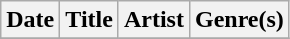<table class="wikitable" style="text-align: left;">
<tr>
<th>Date</th>
<th>Title</th>
<th>Artist</th>
<th>Genre(s)</th>
</tr>
<tr>
</tr>
</table>
